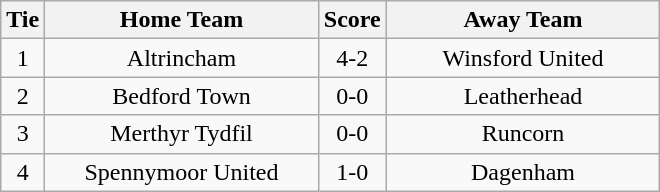<table class="wikitable" style="text-align:center;">
<tr>
<th width=20>Tie</th>
<th width=175>Home Team</th>
<th width=20>Score</th>
<th width=175>Away Team</th>
</tr>
<tr>
<td>1</td>
<td>Altrincham</td>
<td>4-2</td>
<td>Winsford United</td>
</tr>
<tr>
<td>2</td>
<td>Bedford Town</td>
<td>0-0</td>
<td>Leatherhead</td>
</tr>
<tr>
<td>3</td>
<td>Merthyr Tydfil</td>
<td>0-0</td>
<td>Runcorn</td>
</tr>
<tr>
<td>4</td>
<td>Spennymoor United</td>
<td>1-0</td>
<td>Dagenham</td>
</tr>
</table>
